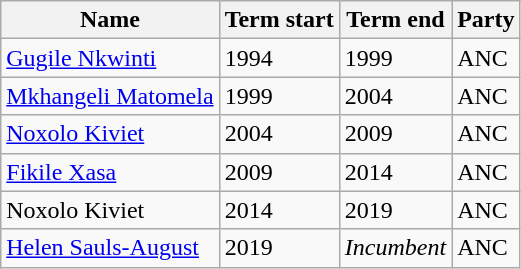<table class="wikitable">
<tr>
<th>Name</th>
<th>Term start</th>
<th>Term end</th>
<th>Party</th>
</tr>
<tr>
<td><a href='#'>Gugile Nkwinti</a></td>
<td>1994</td>
<td>1999</td>
<td>ANC</td>
</tr>
<tr>
<td><a href='#'>Mkhangeli Matomela</a></td>
<td>1999</td>
<td>2004</td>
<td>ANC</td>
</tr>
<tr>
<td><a href='#'>Noxolo Kiviet</a></td>
<td>2004</td>
<td>2009</td>
<td>ANC</td>
</tr>
<tr>
<td><a href='#'>Fikile Xasa</a></td>
<td>2009</td>
<td>2014</td>
<td>ANC</td>
</tr>
<tr>
<td>Noxolo Kiviet</td>
<td>2014</td>
<td>2019</td>
<td>ANC</td>
</tr>
<tr>
<td><a href='#'>Helen Sauls-August</a></td>
<td>2019</td>
<td><em>Incumbent</em></td>
<td>ANC</td>
</tr>
</table>
